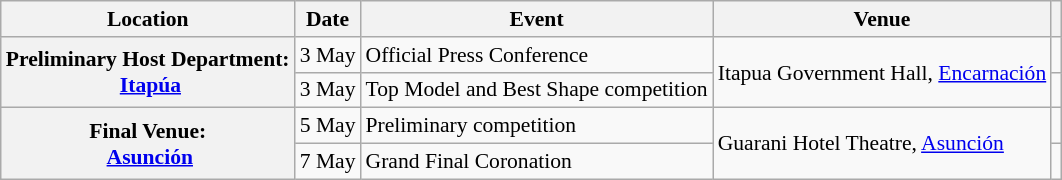<table class="wikitable" style="font-size: 90%">
<tr>
<th>Location</th>
<th>Date</th>
<th>Event</th>
<th>Venue</th>
<th></th>
</tr>
<tr>
<th rowspan=2>Preliminary Host Department:<br> <strong><a href='#'>Itapúa</a></strong></th>
<td>3 May</td>
<td>Official Press Conference</td>
<td rowspan=2>Itapua Government Hall, <a href='#'>Encarnación</a></td>
<td align=center></td>
</tr>
<tr>
<td>3 May</td>
<td>Top Model and Best Shape competition</td>
<td align=center></td>
</tr>
<tr>
<th rowspan=2>Final Venue:<br> <strong><a href='#'>Asunción</a></strong></th>
<td>5 May</td>
<td>Preliminary competition</td>
<td rowspan=2>Guarani Hotel Theatre, <a href='#'>Asunción</a></td>
<td align=center></td>
</tr>
<tr>
<td>7 May</td>
<td>Grand Final Coronation</td>
<td align=center></td>
</tr>
</table>
